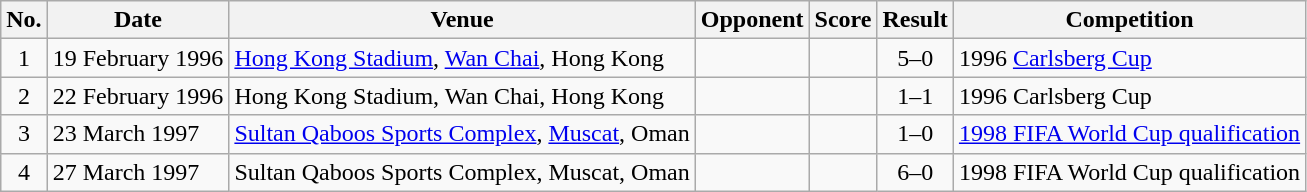<table class="wikitable sortable">
<tr>
<th scope="col">No.</th>
<th scope="col">Date</th>
<th scope="col">Venue</th>
<th scope="col">Opponent</th>
<th scope="col">Score</th>
<th scope="col">Result</th>
<th scope="col">Competition</th>
</tr>
<tr>
<td align="center">1</td>
<td>19 February 1996</td>
<td><a href='#'>Hong Kong Stadium</a>, <a href='#'>Wan Chai</a>, Hong Kong</td>
<td></td>
<td></td>
<td align="center">5–0</td>
<td>1996 <a href='#'>Carlsberg Cup</a></td>
</tr>
<tr>
<td align="center">2</td>
<td>22 February 1996</td>
<td>Hong Kong Stadium, Wan Chai, Hong Kong</td>
<td></td>
<td></td>
<td align="center">1–1</td>
<td>1996 Carlsberg Cup</td>
</tr>
<tr>
<td align="center">3</td>
<td>23 March 1997</td>
<td><a href='#'>Sultan Qaboos Sports Complex</a>, <a href='#'>Muscat</a>, Oman</td>
<td></td>
<td></td>
<td align="center">1–0</td>
<td><a href='#'>1998 FIFA World Cup qualification</a></td>
</tr>
<tr>
<td align="center">4</td>
<td>27 March 1997</td>
<td>Sultan Qaboos Sports Complex, Muscat, Oman</td>
<td></td>
<td></td>
<td align="center">6–0</td>
<td>1998 FIFA World Cup qualification</td>
</tr>
</table>
